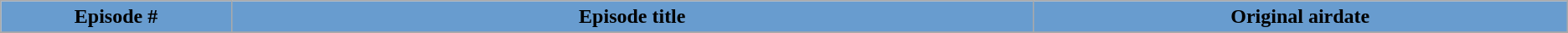<table class="wikitable plainrowheaders">
<tr>
<th style="background:#689CCF; color:inherit; width:3%;">Episode #</th>
<th style="background:#689CCF; color:inherit; width:12%;">Episode title</th>
<th style="background:#689CCF; color:inherit; width:8%;">Original airdate</th>
</tr>
<tr style="background:#fff;"|>
</tr>
</table>
